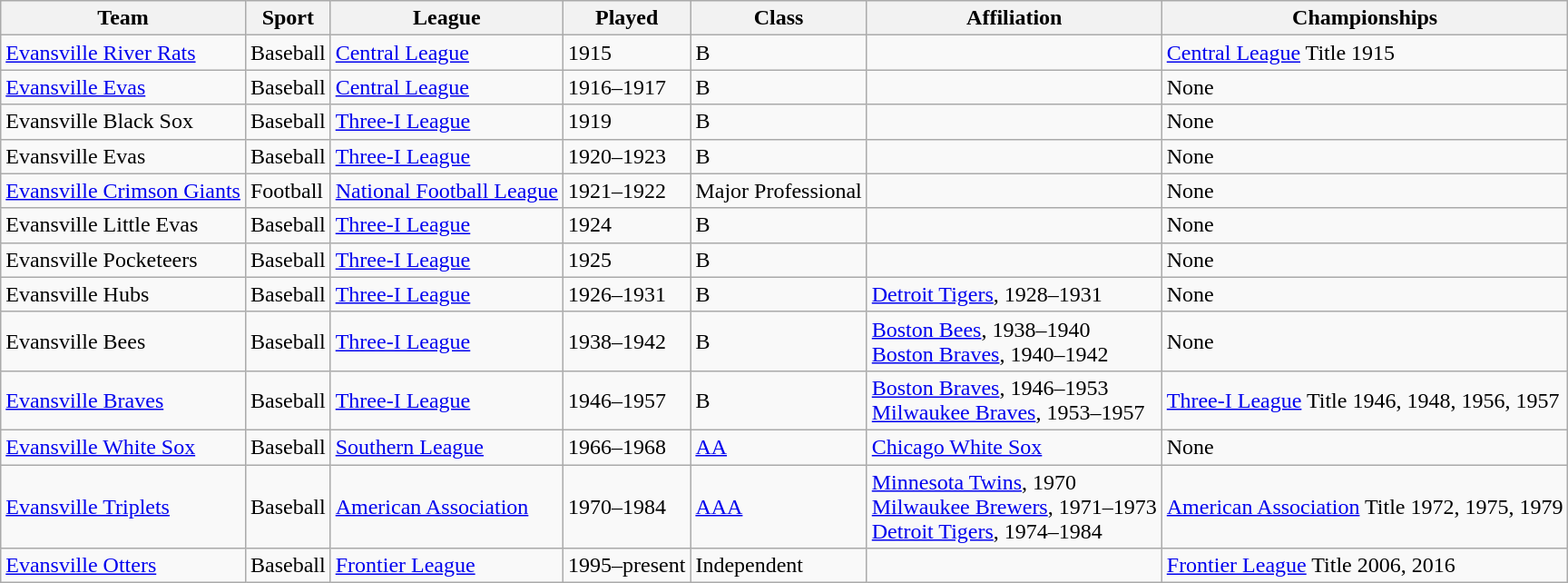<table class="wikitable">
<tr>
<th>Team</th>
<th>Sport</th>
<th>League</th>
<th>Played</th>
<th>Class</th>
<th>Affiliation</th>
<th>Championships</th>
</tr>
<tr>
<td><a href='#'>Evansville River Rats</a></td>
<td>Baseball</td>
<td><a href='#'>Central League</a></td>
<td>1915</td>
<td>B</td>
<td></td>
<td><a href='#'>Central League</a> Title 1915</td>
</tr>
<tr>
<td><a href='#'>Evansville Evas</a></td>
<td>Baseball</td>
<td><a href='#'>Central League</a></td>
<td>1916–1917</td>
<td>B</td>
<td></td>
<td>None</td>
</tr>
<tr>
<td>Evansville Black Sox</td>
<td>Baseball</td>
<td><a href='#'>Three-I League</a></td>
<td>1919</td>
<td>B</td>
<td></td>
<td>None</td>
</tr>
<tr>
<td>Evansville Evas</td>
<td>Baseball</td>
<td><a href='#'>Three-I League</a></td>
<td>1920–1923</td>
<td>B</td>
<td></td>
<td>None</td>
</tr>
<tr>
<td><a href='#'>Evansville Crimson Giants</a></td>
<td>Football</td>
<td><a href='#'>National Football League</a></td>
<td>1921–1922</td>
<td>Major Professional</td>
<td></td>
<td>None</td>
</tr>
<tr>
<td>Evansville Little Evas</td>
<td>Baseball</td>
<td><a href='#'>Three-I League</a></td>
<td>1924</td>
<td>B</td>
<td></td>
<td>None</td>
</tr>
<tr>
<td>Evansville Pocketeers</td>
<td>Baseball</td>
<td><a href='#'>Three-I League</a></td>
<td>1925</td>
<td>B</td>
<td></td>
<td>None</td>
</tr>
<tr>
<td>Evansville Hubs</td>
<td>Baseball</td>
<td><a href='#'>Three-I League</a></td>
<td>1926–1931</td>
<td>B</td>
<td><a href='#'>Detroit Tigers</a>, 1928–1931</td>
<td>None</td>
</tr>
<tr>
<td>Evansville Bees</td>
<td>Baseball</td>
<td><a href='#'>Three-I League</a></td>
<td>1938–1942</td>
<td>B</td>
<td><a href='#'>Boston Bees</a>, 1938–1940 <br><a href='#'>Boston Braves</a>, 1940–1942</td>
<td>None</td>
</tr>
<tr>
<td><a href='#'>Evansville Braves</a></td>
<td>Baseball</td>
<td><a href='#'>Three-I League</a></td>
<td>1946–1957</td>
<td>B</td>
<td><a href='#'>Boston Braves</a>, 1946–1953 <br><a href='#'>Milwaukee Braves</a>, 1953–1957</td>
<td><a href='#'>Three-I League</a> Title 1946, 1948, 1956, 1957</td>
</tr>
<tr>
<td><a href='#'>Evansville White Sox</a></td>
<td>Baseball</td>
<td><a href='#'>Southern League</a></td>
<td>1966–1968</td>
<td><a href='#'>AA</a></td>
<td><a href='#'>Chicago White Sox</a></td>
<td>None</td>
</tr>
<tr>
<td><a href='#'>Evansville Triplets</a></td>
<td>Baseball</td>
<td><a href='#'>American Association</a></td>
<td>1970–1984</td>
<td><a href='#'>AAA</a></td>
<td><a href='#'>Minnesota Twins</a>, 1970 <br><a href='#'>Milwaukee Brewers</a>, 1971–1973 <br><a href='#'>Detroit Tigers</a>, 1974–1984</td>
<td><a href='#'>American Association</a> Title 1972, 1975, 1979</td>
</tr>
<tr>
<td><a href='#'>Evansville Otters</a></td>
<td>Baseball</td>
<td><a href='#'>Frontier League</a></td>
<td>1995–present</td>
<td>Independent</td>
<td></td>
<td><a href='#'>Frontier League</a> Title 2006, 2016</td>
</tr>
</table>
